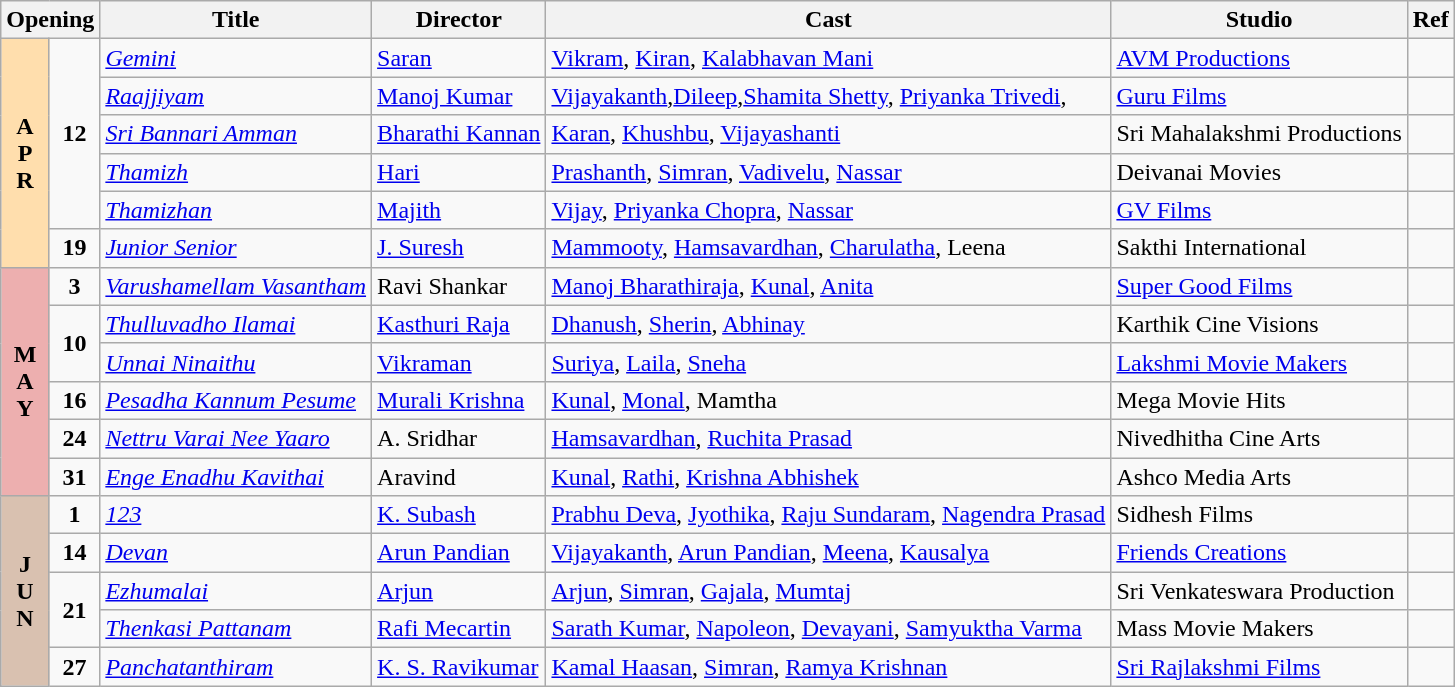<table class="wikitable">
<tr>
<th colspan="2">Opening</th>
<th>Title</th>
<th>Director</th>
<th>Cast</th>
<th>Studio</th>
<th>Ref</th>
</tr>
<tr April!>
<td rowspan="6"   style="text-align:center; background:#ffdead; textcolor:#000;"><strong>A<br>P<br>R</strong></td>
<td rowspan="5" style="text-align:center;"><strong>12</strong></td>
<td><em><a href='#'>Gemini</a></em></td>
<td><a href='#'>Saran</a></td>
<td><a href='#'>Vikram</a>, <a href='#'>Kiran</a>, <a href='#'>Kalabhavan Mani</a></td>
<td><a href='#'>AVM Productions</a></td>
<td></td>
</tr>
<tr>
<td><em><a href='#'>Raajjiyam</a></em></td>
<td><a href='#'>Manoj Kumar</a></td>
<td><a href='#'>Vijayakanth</a>,<a href='#'>Dileep</a>,<a href='#'>Shamita Shetty</a>, <a href='#'>Priyanka Trivedi</a>,</td>
<td><a href='#'>Guru Films</a></td>
<td></td>
</tr>
<tr>
<td><em><a href='#'>Sri Bannari Amman</a></em></td>
<td><a href='#'>Bharathi Kannan</a></td>
<td><a href='#'>Karan</a>, <a href='#'>Khushbu</a>, <a href='#'>Vijayashanti</a></td>
<td>Sri Mahalakshmi Productions</td>
<td></td>
</tr>
<tr>
<td><em><a href='#'>Thamizh</a></em></td>
<td><a href='#'>Hari</a></td>
<td><a href='#'>Prashanth</a>, <a href='#'>Simran</a>, <a href='#'>Vadivelu</a>, <a href='#'>Nassar</a></td>
<td>Deivanai Movies</td>
<td></td>
</tr>
<tr>
<td><em><a href='#'>Thamizhan</a></em></td>
<td><a href='#'>Majith</a></td>
<td><a href='#'>Vijay</a>, <a href='#'>Priyanka Chopra</a>, <a href='#'>Nassar</a></td>
<td><a href='#'>GV Films</a></td>
<td></td>
</tr>
<tr>
<td style="text-align:center;"><strong>19</strong></td>
<td><em><a href='#'>Junior Senior</a></em></td>
<td><a href='#'>J. Suresh</a></td>
<td><a href='#'>Mammooty</a>, <a href='#'>Hamsavardhan</a>, <a href='#'>Charulatha</a>, Leena</td>
<td>Sakthi International</td>
<td></td>
</tr>
<tr May!>
<td rowspan="6"   style="text-align:center; background:#edafaf; textcolor:#000;"><strong>M<br>A<br>Y</strong></td>
<td style="text-align:center;"><strong>3</strong></td>
<td><em><a href='#'>Varushamellam Vasantham</a></em></td>
<td>Ravi Shankar</td>
<td><a href='#'>Manoj Bharathiraja</a>, <a href='#'>Kunal</a>, <a href='#'>Anita</a></td>
<td><a href='#'>Super Good Films</a></td>
<td></td>
</tr>
<tr>
<td rowspan="2" style="text-align:center;"><strong>10</strong></td>
<td><em><a href='#'>Thulluvadho Ilamai</a></em></td>
<td><a href='#'>Kasthuri Raja</a></td>
<td><a href='#'>Dhanush</a>, <a href='#'>Sherin</a>, <a href='#'>Abhinay</a></td>
<td>Karthik Cine Visions</td>
<td></td>
</tr>
<tr>
<td><em><a href='#'>Unnai Ninaithu</a></em></td>
<td><a href='#'>Vikraman</a></td>
<td><a href='#'>Suriya</a>, <a href='#'>Laila</a>, <a href='#'>Sneha</a></td>
<td><a href='#'>Lakshmi Movie Makers</a></td>
<td></td>
</tr>
<tr>
<td style="text-align:center;"><strong>16</strong></td>
<td><em><a href='#'>Pesadha Kannum Pesume</a></em></td>
<td><a href='#'>Murali Krishna</a></td>
<td><a href='#'>Kunal</a>, <a href='#'>Monal</a>, Mamtha</td>
<td>Mega Movie Hits</td>
<td></td>
</tr>
<tr>
<td style="text-align:center;"><strong>24</strong></td>
<td><em><a href='#'>Nettru Varai Nee Yaaro</a></em></td>
<td>A. Sridhar</td>
<td><a href='#'>Hamsavardhan</a>, <a href='#'>Ruchita Prasad</a></td>
<td>Nivedhitha Cine Arts</td>
<td></td>
</tr>
<tr>
<td style="text-align:center;"><strong>31</strong></td>
<td><em><a href='#'>Enge Enadhu Kavithai</a></em></td>
<td>Aravind</td>
<td><a href='#'>Kunal</a>, <a href='#'>Rathi</a>, <a href='#'>Krishna Abhishek</a></td>
<td>Ashco Media Arts</td>
<td></td>
</tr>
<tr June!>
<td rowspan="5"   style="text-align:center; background:#d9c1b0; textcolor:#000;"><strong>J<br>U<br>N</strong></td>
<td style="text-align:center;"><strong>1</strong></td>
<td><em><a href='#'>123</a></em></td>
<td><a href='#'>K. Subash</a></td>
<td><a href='#'>Prabhu Deva</a>, <a href='#'>Jyothika</a>, <a href='#'>Raju Sundaram</a>, <a href='#'>Nagendra Prasad</a></td>
<td>Sidhesh Films</td>
<td></td>
</tr>
<tr>
<td style="text-align:center;"><strong>14</strong></td>
<td><em><a href='#'>Devan</a></em></td>
<td><a href='#'>Arun Pandian</a></td>
<td><a href='#'>Vijayakanth</a>, <a href='#'>Arun Pandian</a>, <a href='#'>Meena</a>, <a href='#'>Kausalya</a></td>
<td><a href='#'>Friends Creations</a></td>
<td></td>
</tr>
<tr>
<td rowspan="2" style="text-align:center;"><strong>21</strong></td>
<td><em><a href='#'>Ezhumalai</a></em></td>
<td><a href='#'>Arjun</a></td>
<td><a href='#'>Arjun</a>, <a href='#'>Simran</a>, <a href='#'>Gajala</a>, <a href='#'>Mumtaj</a></td>
<td>Sri Venkateswara Production</td>
<td></td>
</tr>
<tr>
<td><em><a href='#'>Thenkasi Pattanam</a></em></td>
<td><a href='#'>Rafi Mecartin</a></td>
<td><a href='#'>Sarath Kumar</a>, <a href='#'>Napoleon</a>, <a href='#'>Devayani</a>, <a href='#'>Samyuktha Varma</a></td>
<td>Mass Movie Makers</td>
<td></td>
</tr>
<tr>
<td style="text-align:center;"><strong>27</strong></td>
<td><em><a href='#'>Panchatanthiram</a></em></td>
<td><a href='#'>K. S. Ravikumar</a></td>
<td><a href='#'>Kamal Haasan</a>, <a href='#'>Simran</a>, <a href='#'>Ramya Krishnan</a></td>
<td><a href='#'>Sri Rajlakshmi Films</a></td>
<td></td>
</tr>
</table>
